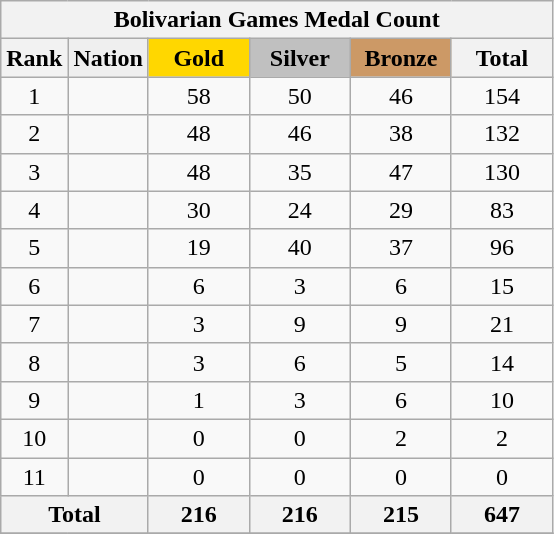<table class="wikitable" style="text-align:center">
<tr>
<th colspan=6>Bolivarian Games Medal Count</th>
</tr>
<tr bgcolor="#efefef">
<th>Rank</th>
<td align=left><strong>Nation</strong></td>
<td bgcolor="gold" align=center width=60><strong>Gold</strong></td>
<td bgcolor="silver" align=center width=60><strong>Silver</strong></td>
<td bgcolor="CC9966" align=center width=60><strong>Bronze</strong></td>
<th width=60>Total</th>
</tr>
<tr>
<td align=center>1</td>
<td align=left></td>
<td>58</td>
<td>50</td>
<td>46</td>
<td>154</td>
</tr>
<tr>
<td align=center>2</td>
<td align=left></td>
<td>48</td>
<td>46</td>
<td>38</td>
<td>132</td>
</tr>
<tr>
<td align=center>3</td>
<td align=left></td>
<td>48</td>
<td>35</td>
<td>47</td>
<td>130</td>
</tr>
<tr>
<td align=center>4</td>
<td align=left></td>
<td>30</td>
<td>24</td>
<td>29</td>
<td>83</td>
</tr>
<tr>
<td align=center>5</td>
<td align=left></td>
<td>19</td>
<td>40</td>
<td>37</td>
<td>96</td>
</tr>
<tr>
<td align=center>6</td>
<td align=left></td>
<td>6</td>
<td>3</td>
<td>6</td>
<td>15</td>
</tr>
<tr>
<td align=center>7</td>
<td align=left></td>
<td>3</td>
<td>9</td>
<td>9</td>
<td>21</td>
</tr>
<tr>
<td align=center>8</td>
<td align=left></td>
<td>3</td>
<td>6</td>
<td>5</td>
<td>14</td>
</tr>
<tr>
<td align=center>9</td>
<td align=left></td>
<td>1</td>
<td>3</td>
<td>6</td>
<td>10</td>
</tr>
<tr>
<td align=center>10</td>
<td align=left></td>
<td>0</td>
<td>0</td>
<td>2</td>
<td>2</td>
</tr>
<tr>
<td align=center>11</td>
<td align=left></td>
<td>0</td>
<td>0</td>
<td>0</td>
<td>0</td>
</tr>
<tr>
<th colspan="2">Total</th>
<th>216</th>
<th>216</th>
<th>215</th>
<th>647</th>
</tr>
<tr>
</tr>
</table>
